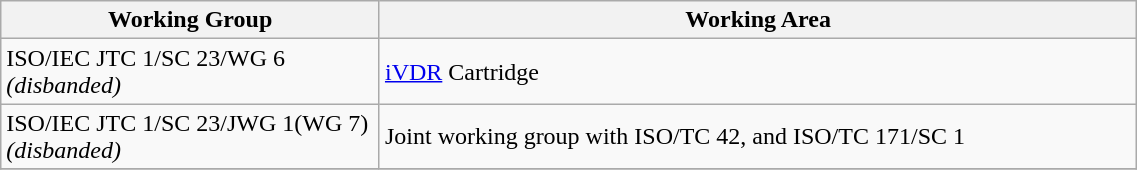<table class="wikitable" width="60%">
<tr>
<th width="20%">Working Group</th>
<th width="40%">Working Area</th>
</tr>
<tr>
<td>ISO/IEC JTC 1/SC 23/WG 6 <em>(disbanded)</em></td>
<td><a href='#'>iVDR</a> Cartridge</td>
</tr>
<tr>
<td>ISO/IEC JTC 1/SC 23/JWG 1(WG 7) <em>(disbanded)</em></td>
<td>Joint working group with ISO/TC 42, and ISO/TC 171/SC 1</td>
</tr>
<tr>
</tr>
</table>
